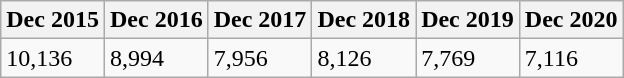<table class="wikitable">
<tr>
<th>Dec 2015</th>
<th>Dec 2016</th>
<th>Dec 2017</th>
<th>Dec 2018</th>
<th>Dec 2019</th>
<th>Dec 2020</th>
</tr>
<tr>
<td>10,136</td>
<td>8,994</td>
<td>7,956</td>
<td>8,126</td>
<td>7,769</td>
<td>7,116</td>
</tr>
</table>
